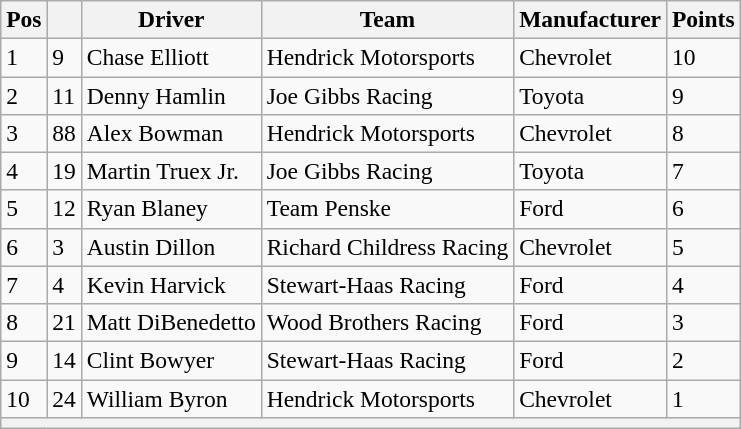<table class="wikitable" style="font-size:98%">
<tr>
<th>Pos</th>
<th></th>
<th>Driver</th>
<th>Team</th>
<th>Manufacturer</th>
<th>Points</th>
</tr>
<tr>
<td>1</td>
<td>9</td>
<td>Chase Elliott</td>
<td>Hendrick Motorsports</td>
<td>Chevrolet</td>
<td>10</td>
</tr>
<tr>
<td>2</td>
<td>11</td>
<td>Denny Hamlin</td>
<td>Joe Gibbs Racing</td>
<td>Toyota</td>
<td>9</td>
</tr>
<tr>
<td>3</td>
<td>88</td>
<td>Alex Bowman</td>
<td>Hendrick Motorsports</td>
<td>Chevrolet</td>
<td>8</td>
</tr>
<tr>
<td>4</td>
<td>19</td>
<td>Martin Truex Jr.</td>
<td>Joe Gibbs Racing</td>
<td>Toyota</td>
<td>7</td>
</tr>
<tr>
<td>5</td>
<td>12</td>
<td>Ryan Blaney</td>
<td>Team Penske</td>
<td>Ford</td>
<td>6</td>
</tr>
<tr>
<td>6</td>
<td>3</td>
<td>Austin Dillon</td>
<td>Richard Childress Racing</td>
<td>Chevrolet</td>
<td>5</td>
</tr>
<tr>
<td>7</td>
<td>4</td>
<td>Kevin Harvick</td>
<td>Stewart-Haas Racing</td>
<td>Ford</td>
<td>4</td>
</tr>
<tr>
<td>8</td>
<td>21</td>
<td>Matt DiBenedetto</td>
<td>Wood Brothers Racing</td>
<td>Ford</td>
<td>3</td>
</tr>
<tr>
<td>9</td>
<td>14</td>
<td>Clint Bowyer</td>
<td>Stewart-Haas Racing</td>
<td>Ford</td>
<td>2</td>
</tr>
<tr>
<td>10</td>
<td>24</td>
<td>William Byron</td>
<td>Hendrick Motorsports</td>
<td>Chevrolet</td>
<td>1</td>
</tr>
<tr>
<th colspan="6"></th>
</tr>
</table>
